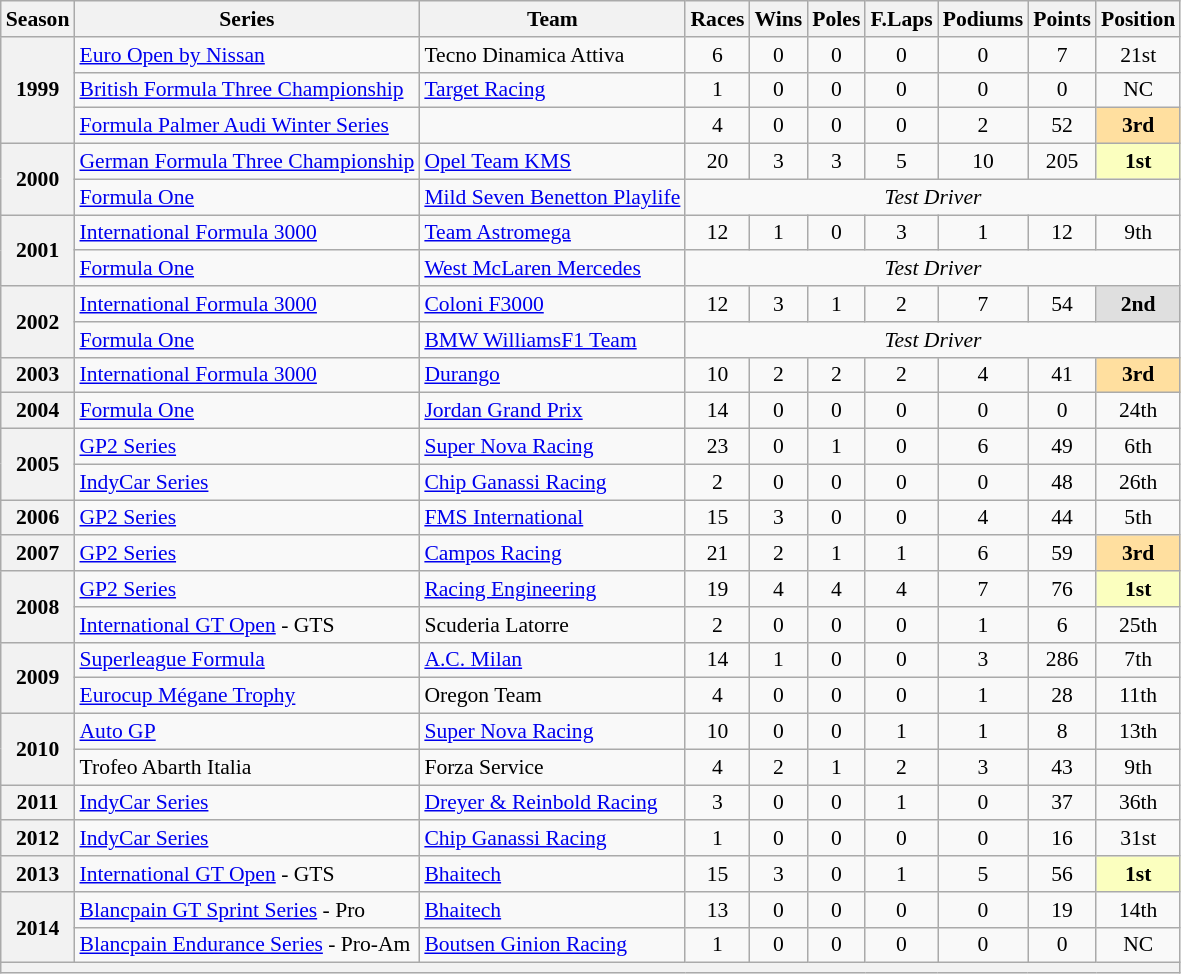<table class="wikitable" style="font-size: 90%; text-align:center">
<tr>
<th>Season</th>
<th>Series</th>
<th>Team</th>
<th>Races</th>
<th>Wins</th>
<th>Poles</th>
<th>F.Laps</th>
<th>Podiums</th>
<th>Points</th>
<th>Position</th>
</tr>
<tr>
<th rowspan=3>1999</th>
<td align=left><a href='#'>Euro Open by Nissan</a></td>
<td align=left>Tecno Dinamica Attiva</td>
<td>6</td>
<td>0</td>
<td>0</td>
<td>0</td>
<td>0</td>
<td>7</td>
<td>21st</td>
</tr>
<tr>
<td align=left><a href='#'>British Formula Three Championship</a></td>
<td align=left><a href='#'>Target Racing</a></td>
<td>1</td>
<td>0</td>
<td>0</td>
<td>0</td>
<td>0</td>
<td>0</td>
<td>NC</td>
</tr>
<tr>
<td align=left><a href='#'>Formula Palmer Audi Winter Series</a></td>
<td align=left></td>
<td>4</td>
<td>0</td>
<td>0</td>
<td>0</td>
<td>2</td>
<td>52</td>
<td style="background:#FFDF9F;"><strong>3rd</strong></td>
</tr>
<tr>
<th rowspan=2>2000</th>
<td align=left nowrap><a href='#'>German Formula Three Championship</a></td>
<td align=left><a href='#'>Opel Team KMS</a></td>
<td>20</td>
<td>3</td>
<td>3</td>
<td>5</td>
<td>10</td>
<td>205</td>
<td style="background:#FBFFBF;"><strong>1st</strong></td>
</tr>
<tr>
<td align=left><a href='#'>Formula One</a></td>
<td align=left nowrap><a href='#'>Mild Seven Benetton Playlife</a></td>
<td colspan=7><em>Test Driver</em></td>
</tr>
<tr>
<th rowspan=2>2001</th>
<td align=left><a href='#'>International Formula 3000</a></td>
<td align=left><a href='#'>Team Astromega</a></td>
<td>12</td>
<td>1</td>
<td>0</td>
<td>3</td>
<td>1</td>
<td>12</td>
<td>9th</td>
</tr>
<tr>
<td align=left><a href='#'>Formula One</a></td>
<td align=left><a href='#'>West McLaren Mercedes</a></td>
<td colspan=7><em>Test Driver</em></td>
</tr>
<tr>
<th rowspan=2>2002</th>
<td align=left><a href='#'>International Formula 3000</a></td>
<td align=left><a href='#'>Coloni F3000</a></td>
<td>12</td>
<td>3</td>
<td>1</td>
<td>2</td>
<td>7</td>
<td>54</td>
<td style="background:#DFDFDF;"><strong>2nd</strong></td>
</tr>
<tr>
<td align=left><a href='#'>Formula One</a></td>
<td align=left><a href='#'>BMW WilliamsF1 Team</a></td>
<td colspan=7><em>Test Driver</em></td>
</tr>
<tr>
<th>2003</th>
<td align=left><a href='#'>International Formula 3000</a></td>
<td align=left><a href='#'>Durango</a></td>
<td>10</td>
<td>2</td>
<td>2</td>
<td>2</td>
<td>4</td>
<td>41</td>
<td style="background:#FFDF9F;"><strong>3rd</strong></td>
</tr>
<tr>
<th>2004</th>
<td align=left><a href='#'>Formula One</a></td>
<td align=left><a href='#'>Jordan Grand Prix</a></td>
<td>14</td>
<td>0</td>
<td>0</td>
<td>0</td>
<td>0</td>
<td>0</td>
<td>24th</td>
</tr>
<tr>
<th rowspan=2>2005</th>
<td align=left><a href='#'>GP2 Series</a></td>
<td align=left><a href='#'>Super Nova Racing</a></td>
<td>23</td>
<td>0</td>
<td>1</td>
<td>0</td>
<td>6</td>
<td>49</td>
<td>6th</td>
</tr>
<tr>
<td align=left><a href='#'>IndyCar Series</a></td>
<td align=left><a href='#'>Chip Ganassi Racing</a></td>
<td>2</td>
<td>0</td>
<td>0</td>
<td>0</td>
<td>0</td>
<td>48</td>
<td>26th</td>
</tr>
<tr>
<th>2006</th>
<td align=left><a href='#'>GP2 Series</a></td>
<td align=left><a href='#'>FMS International</a></td>
<td>15</td>
<td>3</td>
<td>0</td>
<td>0</td>
<td>4</td>
<td>44</td>
<td>5th</td>
</tr>
<tr>
<th>2007</th>
<td align=left><a href='#'>GP2 Series</a></td>
<td align=left><a href='#'>Campos Racing</a></td>
<td>21</td>
<td>2</td>
<td>1</td>
<td>1</td>
<td>6</td>
<td>59</td>
<td style="background:#FFDF9F;"><strong>3rd</strong></td>
</tr>
<tr>
<th rowspan=2>2008</th>
<td align=left><a href='#'>GP2 Series</a></td>
<td align=left><a href='#'>Racing Engineering</a></td>
<td>19</td>
<td>4</td>
<td>4</td>
<td>4</td>
<td>7</td>
<td>76</td>
<td style="background:#FBFFBF;"><strong>1st</strong></td>
</tr>
<tr>
<td align=left><a href='#'>International GT Open</a> - GTS</td>
<td align=left>Scuderia Latorre</td>
<td>2</td>
<td>0</td>
<td>0</td>
<td>0</td>
<td>1</td>
<td>6</td>
<td>25th</td>
</tr>
<tr>
<th rowspan=2>2009</th>
<td align=left><a href='#'>Superleague Formula</a></td>
<td align=left><a href='#'>A.C. Milan</a></td>
<td>14</td>
<td>1</td>
<td>0</td>
<td>0</td>
<td>3</td>
<td>286</td>
<td>7th</td>
</tr>
<tr>
<td align=left><a href='#'>Eurocup Mégane Trophy</a></td>
<td align=left>Oregon Team</td>
<td>4</td>
<td>0</td>
<td>0</td>
<td>0</td>
<td>1</td>
<td>28</td>
<td>11th</td>
</tr>
<tr>
<th rowspan=2>2010</th>
<td align=left><a href='#'>Auto GP</a></td>
<td align=left><a href='#'>Super Nova Racing</a></td>
<td>10</td>
<td>0</td>
<td>0</td>
<td>1</td>
<td>1</td>
<td>8</td>
<td>13th</td>
</tr>
<tr>
<td align=left>Trofeo Abarth Italia</td>
<td align=left>Forza Service</td>
<td>4</td>
<td>2</td>
<td>1</td>
<td>2</td>
<td>3</td>
<td>43</td>
<td>9th</td>
</tr>
<tr>
<th>2011</th>
<td align=left><a href='#'>IndyCar Series</a></td>
<td align=left><a href='#'>Dreyer & Reinbold Racing</a></td>
<td>3</td>
<td>0</td>
<td>0</td>
<td>1</td>
<td>0</td>
<td>37</td>
<td>36th</td>
</tr>
<tr>
<th>2012</th>
<td align=left><a href='#'>IndyCar Series</a></td>
<td align=left><a href='#'>Chip Ganassi Racing</a></td>
<td>1</td>
<td>0</td>
<td>0</td>
<td>0</td>
<td>0</td>
<td>16</td>
<td>31st</td>
</tr>
<tr>
<th>2013</th>
<td align=left><a href='#'>International GT Open</a> - GTS</td>
<td align=left><a href='#'>Bhaitech</a></td>
<td>15</td>
<td>3</td>
<td>0</td>
<td>1</td>
<td>5</td>
<td>56</td>
<td style="background:#FBFFBF;"><strong>1st</strong></td>
</tr>
<tr>
<th rowspan=2>2014</th>
<td align=left><a href='#'>Blancpain GT Sprint Series</a> - Pro</td>
<td align=left><a href='#'>Bhaitech</a></td>
<td>13</td>
<td>0</td>
<td>0</td>
<td>0</td>
<td>0</td>
<td>19</td>
<td>14th</td>
</tr>
<tr>
<td align=left><a href='#'>Blancpain Endurance Series</a> - Pro-Am</td>
<td align=left><a href='#'>Boutsen Ginion Racing</a></td>
<td>1</td>
<td>0</td>
<td>0</td>
<td>0</td>
<td>0</td>
<td>0</td>
<td>NC</td>
</tr>
<tr>
<th colspan="10"></th>
</tr>
</table>
